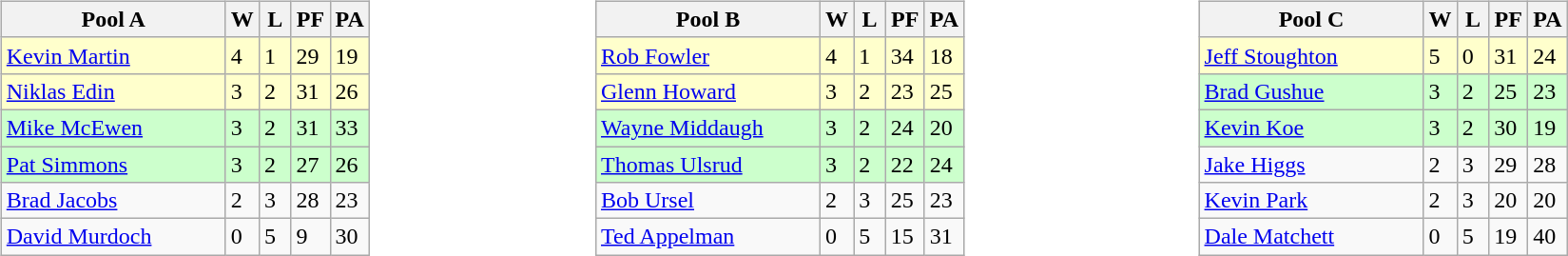<table>
<tr>
<td width=10% valign="top"><br><table class="wikitable">
<tr>
<th width=150>Pool A</th>
<th width=15>W</th>
<th width=15>L</th>
<th width=20>PF</th>
<th width=20>PA</th>
</tr>
<tr bgcolor="#ffffcc">
<td> <a href='#'>Kevin Martin</a></td>
<td>4</td>
<td>1</td>
<td>29</td>
<td>19</td>
</tr>
<tr bgcolor="#ffffcc">
<td> <a href='#'>Niklas Edin</a></td>
<td>3</td>
<td>2</td>
<td>31</td>
<td>26</td>
</tr>
<tr bgcolor="#ccffcc">
<td> <a href='#'>Mike McEwen</a></td>
<td>3</td>
<td>2</td>
<td>31</td>
<td>33</td>
</tr>
<tr bgcolor="#ccffcc">
<td> <a href='#'>Pat Simmons</a></td>
<td>3</td>
<td>2</td>
<td>27</td>
<td>26</td>
</tr>
<tr>
<td> <a href='#'>Brad Jacobs</a></td>
<td>2</td>
<td>3</td>
<td>28</td>
<td>23</td>
</tr>
<tr>
<td> <a href='#'>David Murdoch</a></td>
<td>0</td>
<td>5</td>
<td>9</td>
<td>30</td>
</tr>
</table>
</td>
<td width=10% valign="top"><br><table class="wikitable">
<tr>
<th width=150>Pool B</th>
<th width=15>W</th>
<th width=15>L</th>
<th width=20>PF</th>
<th width=20>PA</th>
</tr>
<tr bgcolor="#ffffcc">
<td> <a href='#'>Rob Fowler</a></td>
<td>4</td>
<td>1</td>
<td>34</td>
<td>18</td>
</tr>
<tr bgcolor="#ffffcc">
<td> <a href='#'>Glenn Howard</a></td>
<td>3</td>
<td>2</td>
<td>23</td>
<td>25</td>
</tr>
<tr bgcolor="#ccffcc">
<td> <a href='#'>Wayne Middaugh</a></td>
<td>3</td>
<td>2</td>
<td>24</td>
<td>20</td>
</tr>
<tr bgcolor="#ccffcc">
<td> <a href='#'>Thomas Ulsrud</a></td>
<td>3</td>
<td>2</td>
<td>22</td>
<td>24</td>
</tr>
<tr>
<td> <a href='#'>Bob Ursel</a></td>
<td>2</td>
<td>3</td>
<td>25</td>
<td>23</td>
</tr>
<tr>
<td> <a href='#'>Ted Appelman</a></td>
<td>0</td>
<td>5</td>
<td>15</td>
<td>31</td>
</tr>
</table>
</td>
<td width=10% valign="top"><br><table class="wikitable">
<tr>
<th width=150>Pool C</th>
<th width=15>W</th>
<th width=15>L</th>
<th width=20>PF</th>
<th width=20>PA</th>
</tr>
<tr bgcolor="#ffffcc">
<td> <a href='#'>Jeff Stoughton</a></td>
<td>5</td>
<td>0</td>
<td>31</td>
<td>24</td>
</tr>
<tr bgcolor="#ccffcc">
<td> <a href='#'>Brad Gushue</a></td>
<td>3</td>
<td>2</td>
<td>25</td>
<td>23</td>
</tr>
<tr bgcolor="#ccffcc">
<td> <a href='#'>Kevin Koe</a></td>
<td>3</td>
<td>2</td>
<td>30</td>
<td>19</td>
</tr>
<tr>
<td> <a href='#'>Jake Higgs</a></td>
<td>2</td>
<td>3</td>
<td>29</td>
<td>28</td>
</tr>
<tr>
<td> <a href='#'>Kevin Park</a></td>
<td>2</td>
<td>3</td>
<td>20</td>
<td>20</td>
</tr>
<tr>
<td> <a href='#'>Dale Matchett</a></td>
<td>0</td>
<td>5</td>
<td>19</td>
<td>40</td>
</tr>
</table>
</td>
</tr>
</table>
